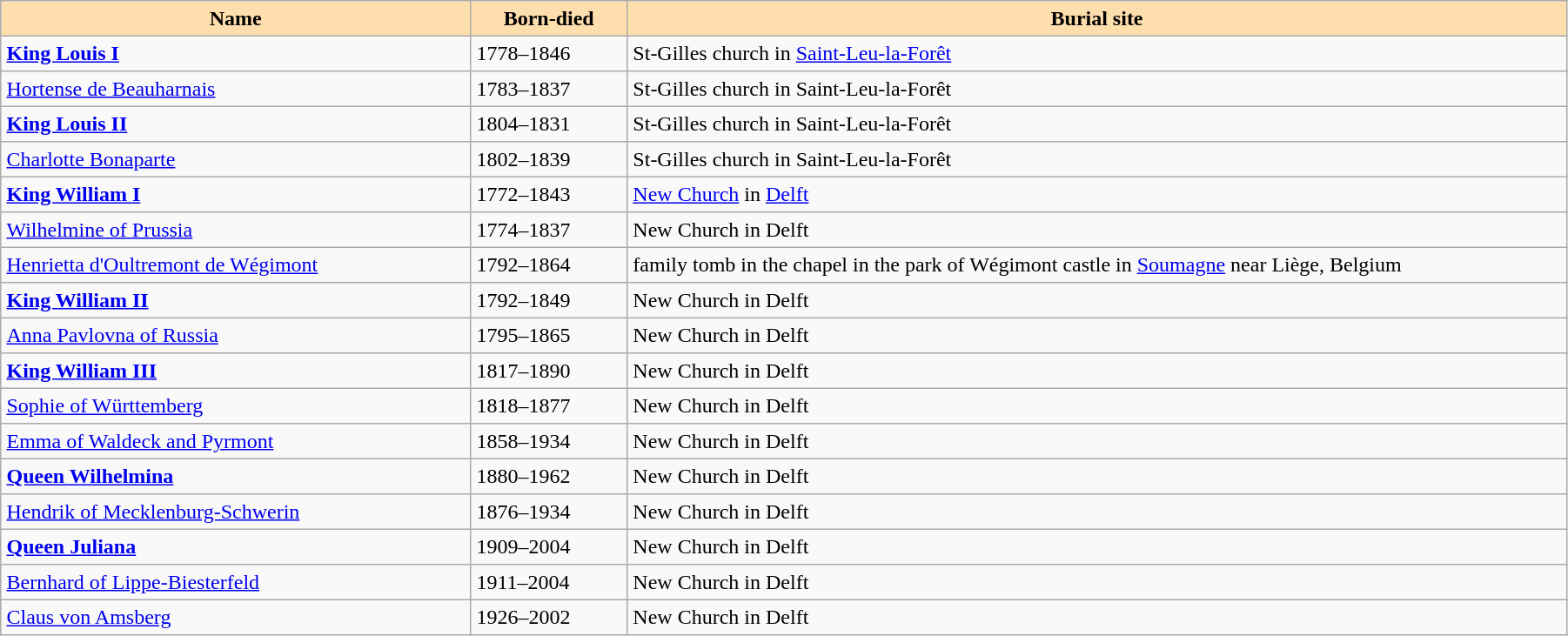<table width = "95%" border = 1 border="1" cellpadding="4" cellspacing="0" style="margin: 0.5em 1em 0.5em 0; background: #f9f9f9; border: 1px #aaa solid; border-collapse: collapse;">
<tr>
<th width="30%" bgcolor="#ffdead">Name</th>
<th width="10%" bgcolor="#ffdead">Born-died</th>
<th width="90%" bgcolor="#ffdead">Burial site</th>
</tr>
<tr>
<td><strong><a href='#'>King Louis I</a></strong></td>
<td>1778–1846</td>
<td>St-Gilles church in <a href='#'>Saint-Leu-la-Forêt</a></td>
</tr>
<tr>
<td><a href='#'>Hortense de Beauharnais</a></td>
<td>1783–1837</td>
<td>St-Gilles church in Saint-Leu-la-Forêt</td>
</tr>
<tr>
<td><strong><a href='#'>King Louis II</a></strong></td>
<td>1804–1831</td>
<td>St-Gilles church in Saint-Leu-la-Forêt</td>
</tr>
<tr>
<td><a href='#'>Charlotte Bonaparte</a></td>
<td>1802–1839</td>
<td>St-Gilles church in Saint-Leu-la-Forêt</td>
</tr>
<tr>
<td><strong><a href='#'>King William I</a></strong></td>
<td>1772–1843</td>
<td><a href='#'>New Church</a> in <a href='#'>Delft</a></td>
</tr>
<tr>
<td><a href='#'>Wilhelmine of Prussia</a></td>
<td>1774–1837</td>
<td>New Church in Delft</td>
</tr>
<tr>
<td><a href='#'>Henrietta d'Oultremont de Wégimont</a></td>
<td>1792–1864</td>
<td>family tomb in the chapel in the park of Wégimont castle in <a href='#'>Soumagne</a> near Liège, Belgium</td>
</tr>
<tr>
<td><strong><a href='#'>King William II</a></strong></td>
<td>1792–1849</td>
<td>New Church in Delft</td>
</tr>
<tr>
<td><a href='#'>Anna Pavlovna of Russia</a></td>
<td>1795–1865</td>
<td>New Church in Delft</td>
</tr>
<tr>
<td><strong><a href='#'>King William III</a></strong></td>
<td>1817–1890</td>
<td>New Church in Delft</td>
</tr>
<tr>
<td><a href='#'>Sophie of Württemberg</a></td>
<td>1818–1877</td>
<td>New Church in Delft</td>
</tr>
<tr>
<td><a href='#'>Emma of Waldeck and Pyrmont</a></td>
<td>1858–1934</td>
<td>New Church in Delft</td>
</tr>
<tr>
<td><strong><a href='#'>Queen Wilhelmina</a></strong></td>
<td>1880–1962</td>
<td>New Church in Delft</td>
</tr>
<tr>
<td><a href='#'>Hendrik of Mecklenburg-Schwerin</a></td>
<td>1876–1934</td>
<td>New Church in Delft</td>
</tr>
<tr>
<td><strong><a href='#'>Queen Juliana</a></strong></td>
<td>1909–2004</td>
<td>New Church in Delft</td>
</tr>
<tr>
<td><a href='#'>Bernhard of Lippe-Biesterfeld</a></td>
<td>1911–2004</td>
<td>New Church in Delft</td>
</tr>
<tr>
<td><a href='#'>Claus von Amsberg</a></td>
<td>1926–2002</td>
<td>New Church in Delft</td>
</tr>
</table>
